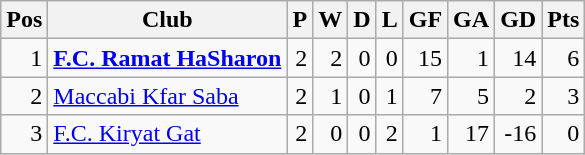<table class=wikitable style=text-align:right>
<tr>
<th>Pos</th>
<th>Club</th>
<th>P</th>
<th>W</th>
<th>D</th>
<th>L</th>
<th>GF</th>
<th>GA</th>
<th>GD</th>
<th>Pts</th>
</tr>
<tr>
<td>1</td>
<td align=left><strong><a href='#'>F.C. Ramat HaSharon</a></strong></td>
<td>2</td>
<td>2</td>
<td>0</td>
<td>0</td>
<td>15</td>
<td>1</td>
<td>14</td>
<td>6</td>
</tr>
<tr>
<td>2</td>
<td align=left><a href='#'>Maccabi Kfar Saba</a></td>
<td>2</td>
<td>1</td>
<td>0</td>
<td>1</td>
<td>7</td>
<td>5</td>
<td>2</td>
<td>3</td>
</tr>
<tr>
<td>3</td>
<td align=left><a href='#'>F.C. Kiryat Gat</a></td>
<td>2</td>
<td>0</td>
<td>0</td>
<td>2</td>
<td>1</td>
<td>17</td>
<td>-16</td>
<td>0</td>
</tr>
</table>
